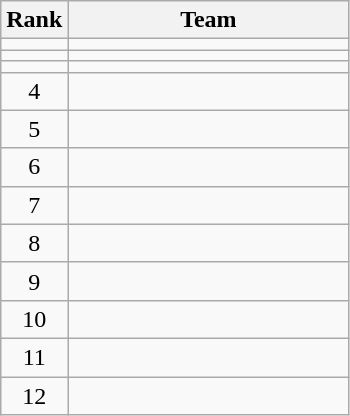<table class=wikitable style="text-align:center;">
<tr>
<th>Rank</th>
<th width=180>Team</th>
</tr>
<tr>
<td></td>
<td align=left></td>
</tr>
<tr>
<td></td>
<td align=left></td>
</tr>
<tr>
<td></td>
<td align=left></td>
</tr>
<tr>
<td>4</td>
<td align=left></td>
</tr>
<tr>
<td>5</td>
<td align=left></td>
</tr>
<tr>
<td>6</td>
<td align=left></td>
</tr>
<tr>
<td>7</td>
<td align=left></td>
</tr>
<tr>
<td>8</td>
<td align=left></td>
</tr>
<tr>
<td>9</td>
<td align=left></td>
</tr>
<tr>
<td>10</td>
<td align=left></td>
</tr>
<tr>
<td>11</td>
<td align=left></td>
</tr>
<tr>
<td>12</td>
<td align=left></td>
</tr>
</table>
